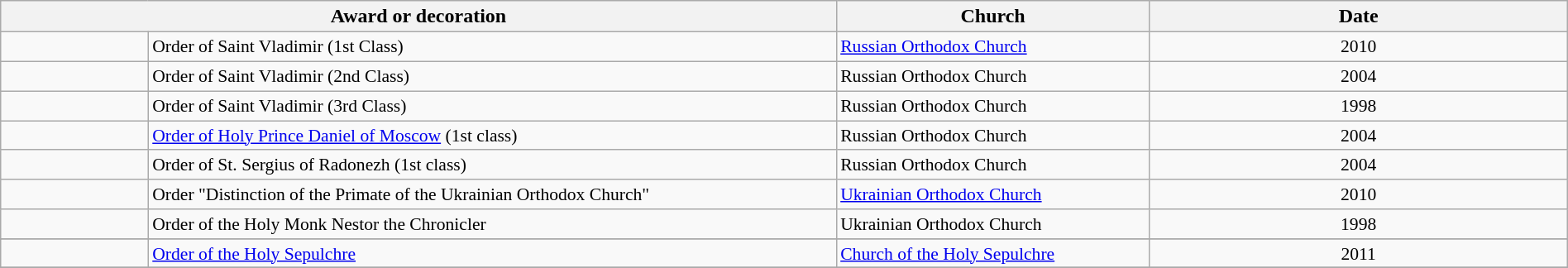<table class="wikitable" width=100%>
<tr>
<th colspan="2" style="width:40%">Award or decoration</th>
<th scope="col" width="15%">Church</th>
<th scope="col" width="20%">Date</th>
</tr>
<tr>
<td width="80px"></td>
<td style="font-size:90%;">Order of Saint Vladimir (1st Class)</td>
<td style="font-size:90%;"><a href='#'>Russian Orthodox Church</a></td>
<td align="center" style="font-size:90%;">2010</td>
</tr>
<tr>
<td width="80px"></td>
<td style="font-size:90%;">Order of Saint Vladimir (2nd Class)</td>
<td style="font-size:90%;">Russian Orthodox Church</td>
<td align="center" style="font-size:90%;">2004</td>
</tr>
<tr>
<td width="80px"></td>
<td style="font-size:90%;">Order of Saint Vladimir (3rd Class)</td>
<td style="font-size:90%;">Russian Orthodox Church</td>
<td align="center" style="font-size:90%;">1998</td>
</tr>
<tr>
<td width="80px"></td>
<td style="font-size:90%;"><a href='#'>Order of Holy Prince Daniel of Moscow</a> (1st class)</td>
<td style="font-size:90%;">Russian Orthodox Church</td>
<td align="center" style="font-size:90%;">2004</td>
</tr>
<tr>
<td width="80px"></td>
<td style="font-size:90%;">Order of St. Sergius of Radonezh (1st class)</td>
<td style="font-size:90%;">Russian Orthodox Church</td>
<td align="center" style="font-size:90%;">2004</td>
</tr>
<tr>
<td width="80px"></td>
<td style="font-size:90%;">Order "Distinction of the Primate of the Ukrainian Orthodox Church"</td>
<td style="font-size:90%;"><a href='#'>Ukrainian Orthodox Church</a></td>
<td align="center" style="font-size:90%;">2010</td>
</tr>
<tr>
<td width="80px"></td>
<td style="font-size:90%;">Order of the Holy Monk Nestor the Chronicler</td>
<td style="font-size:90%;">Ukrainian Orthodox Church</td>
<td align="center" style="font-size:90%;">1998</td>
</tr>
<tr>
</tr>
<tr>
<td width="80px"></td>
<td style="font-size:90%;"><a href='#'>Order of the Holy Sepulchre</a></td>
<td style="font-size:90%;"><a href='#'>Church of the Holy Sepulchre</a></td>
<td align="center" style="font-size:90%;">2011</td>
</tr>
<tr>
</tr>
</table>
